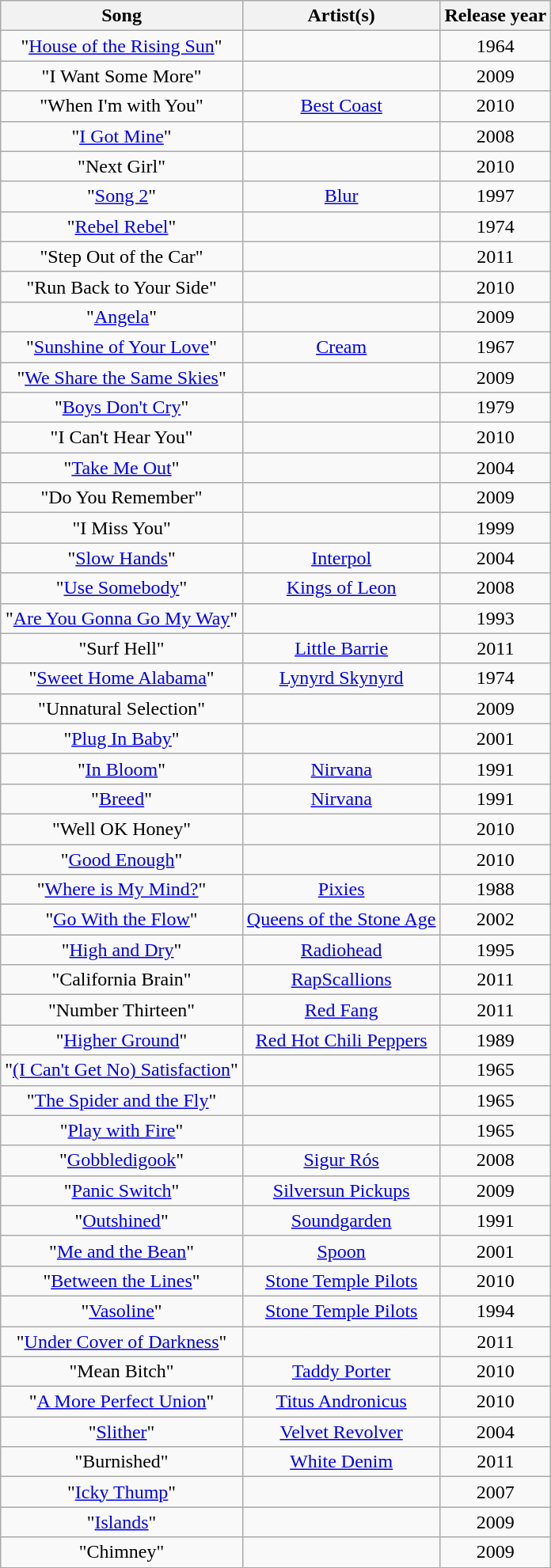<table class="wikitable sortable" style="text-align: center">
<tr>
<th>Song</th>
<th>Artist(s)</th>
<th>Release year</th>
</tr>
<tr>
<td>"<a href='#'>House of the Rising Sun</a>"</td>
<td></td>
<td>1964</td>
</tr>
<tr>
<td>"I Want Some More"</td>
<td></td>
<td>2009</td>
</tr>
<tr>
<td>"When I'm with You"</td>
<td><a href='#'>Best Coast</a></td>
<td>2010</td>
</tr>
<tr>
<td>"<a href='#'>I Got Mine</a>"</td>
<td></td>
<td>2008</td>
</tr>
<tr>
<td>"Next Girl"</td>
<td></td>
<td>2010</td>
</tr>
<tr>
<td>"<a href='#'>Song 2</a>"</td>
<td><a href='#'>Blur</a></td>
<td>1997</td>
</tr>
<tr>
<td>"<a href='#'>Rebel Rebel</a>"</td>
<td></td>
<td>1974</td>
</tr>
<tr>
<td>"Step Out of the Car"</td>
<td></td>
<td>2011</td>
</tr>
<tr>
<td>"Run Back to Your Side"</td>
<td></td>
<td>2010</td>
</tr>
<tr>
<td>"<a href='#'>Angela</a>"</td>
<td></td>
<td>2009</td>
</tr>
<tr>
<td>"<a href='#'>Sunshine of Your Love</a>"</td>
<td><a href='#'>Cream</a></td>
<td>1967</td>
</tr>
<tr>
<td>"<a href='#'>We Share the Same Skies</a>"</td>
<td></td>
<td>2009</td>
</tr>
<tr>
<td>"<a href='#'>Boys Don't Cry</a>"</td>
<td></td>
<td>1979</td>
</tr>
<tr>
<td>"I Can't Hear You"</td>
<td></td>
<td>2010</td>
</tr>
<tr>
<td>"<a href='#'>Take Me Out</a>"</td>
<td></td>
<td>2004</td>
</tr>
<tr>
<td>"Do You Remember"</td>
<td></td>
<td>2009</td>
</tr>
<tr>
<td>"I Miss You"</td>
<td></td>
<td>1999</td>
</tr>
<tr>
<td>"<a href='#'>Slow Hands</a>"</td>
<td><a href='#'>Interpol</a></td>
<td>2004</td>
</tr>
<tr>
<td>"<a href='#'>Use Somebody</a>"</td>
<td><a href='#'>Kings of Leon</a></td>
<td>2008</td>
</tr>
<tr>
<td>"<a href='#'>Are You Gonna Go My Way</a>"</td>
<td></td>
<td>1993</td>
</tr>
<tr>
<td>"Surf Hell"</td>
<td><a href='#'>Little Barrie</a></td>
<td>2011</td>
</tr>
<tr>
<td>"<a href='#'>Sweet Home Alabama</a>"</td>
<td><a href='#'>Lynyrd Skynyrd</a></td>
<td>1974</td>
</tr>
<tr>
<td>"Unnatural Selection"</td>
<td></td>
<td>2009</td>
</tr>
<tr>
<td>"<a href='#'>Plug In Baby</a>"</td>
<td></td>
<td>2001</td>
</tr>
<tr>
<td>"<a href='#'>In Bloom</a>"</td>
<td><a href='#'>Nirvana</a></td>
<td>1991</td>
</tr>
<tr>
<td>"<a href='#'>Breed</a>"</td>
<td><a href='#'>Nirvana</a></td>
<td>1991</td>
</tr>
<tr>
<td>"Well OK Honey"</td>
<td></td>
<td>2010</td>
</tr>
<tr>
<td>"<a href='#'>Good Enough</a>"</td>
<td></td>
<td>2010</td>
</tr>
<tr>
<td>"<a href='#'>Where is My Mind?</a>"</td>
<td><a href='#'>Pixies</a></td>
<td>1988</td>
</tr>
<tr>
<td>"<a href='#'>Go With the Flow</a>"</td>
<td><a href='#'>Queens of the Stone Age</a></td>
<td>2002</td>
</tr>
<tr>
<td>"<a href='#'>High and Dry</a>"</td>
<td><a href='#'>Radiohead</a></td>
<td>1995</td>
</tr>
<tr>
<td>"California Brain"</td>
<td><a href='#'>RapScallions</a></td>
<td>2011</td>
</tr>
<tr>
<td>"Number Thirteen"</td>
<td><a href='#'>Red Fang</a></td>
<td>2011</td>
</tr>
<tr>
<td>"<a href='#'>Higher Ground</a>"</td>
<td><a href='#'>Red Hot Chili Peppers</a></td>
<td>1989</td>
</tr>
<tr>
<td>"<a href='#'>(I Can't Get No) Satisfaction</a>"</td>
<td></td>
<td>1965</td>
</tr>
<tr>
<td>"<a href='#'>The Spider and the Fly</a>"</td>
<td></td>
<td>1965</td>
</tr>
<tr>
<td>"<a href='#'>Play with Fire</a>"</td>
<td></td>
<td>1965</td>
</tr>
<tr>
<td>"<a href='#'>Gobbledigook</a>"</td>
<td><a href='#'>Sigur Rós</a></td>
<td>2008</td>
</tr>
<tr>
<td>"<a href='#'>Panic Switch</a>"</td>
<td><a href='#'>Silversun Pickups</a></td>
<td>2009</td>
</tr>
<tr>
<td>"<a href='#'>Outshined</a>"</td>
<td><a href='#'>Soundgarden</a></td>
<td>1991</td>
</tr>
<tr>
<td>"<a href='#'>Me and the Bean</a>"</td>
<td><a href='#'>Spoon</a></td>
<td>2001</td>
</tr>
<tr>
<td>"<a href='#'>Between the Lines</a>"</td>
<td><a href='#'>Stone Temple Pilots</a></td>
<td>2010</td>
</tr>
<tr>
<td>"<a href='#'>Vasoline</a>"</td>
<td><a href='#'>Stone Temple Pilots</a></td>
<td>1994</td>
</tr>
<tr>
<td>"<a href='#'>Under Cover of Darkness</a>"</td>
<td></td>
<td>2011</td>
</tr>
<tr>
<td>"Mean Bitch"</td>
<td><a href='#'>Taddy Porter</a></td>
<td>2010</td>
</tr>
<tr>
<td>"<a href='#'>A More Perfect Union</a>"</td>
<td><a href='#'>Titus Andronicus</a></td>
<td>2010</td>
</tr>
<tr>
<td>"<a href='#'>Slither</a>"</td>
<td><a href='#'>Velvet Revolver</a></td>
<td>2004</td>
</tr>
<tr>
<td>"Burnished"</td>
<td><a href='#'>White Denim</a></td>
<td>2011</td>
</tr>
<tr>
<td>"<a href='#'>Icky Thump</a>"</td>
<td></td>
<td>2007</td>
</tr>
<tr>
<td>"<a href='#'>Islands</a>"</td>
<td></td>
<td>2009</td>
</tr>
<tr>
<td>"Chimney"</td>
<td></td>
<td>2009</td>
</tr>
</table>
